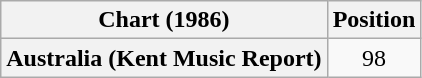<table class="wikitable plainrowheaders" style="text-align:center">
<tr>
<th>Chart (1986)</th>
<th>Position</th>
</tr>
<tr>
<th scope="row">Australia (Kent Music Report)</th>
<td>98</td>
</tr>
</table>
